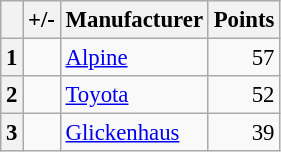<table class="wikitable" style="font-size:95%;">
<tr>
<th scope="col"></th>
<th scope="col">+/-</th>
<th scope="col">Manufacturer</th>
<th scope="col">Points</th>
</tr>
<tr>
<th align="center">1</th>
<td align="left"></td>
<td> <a href='#'>Alpine</a></td>
<td align="right">57</td>
</tr>
<tr>
<th align="center">2</th>
<td align="left"></td>
<td> <a href='#'>Toyota</a></td>
<td align="right">52</td>
</tr>
<tr>
<th align="center">3</th>
<td align="left"></td>
<td> <a href='#'>Glickenhaus</a></td>
<td align="right">39</td>
</tr>
</table>
